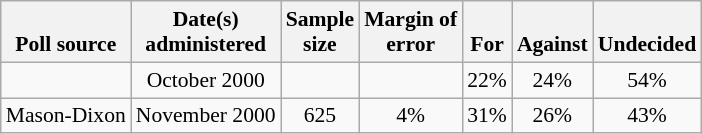<table class="wikitable" style="font-size:90%;">
<tr valign= bottom>
<th>Poll source</th>
<th>Date(s)<br>administered</th>
<th>Sample<br>size</th>
<th>Margin of<br>error</th>
<th>For</th>
<th>Against</th>
<th>Undecided</th>
</tr>
<tr>
<td></td>
<td align=center>October 2000</td>
<td align=center></td>
<td align=center></td>
<td align=center>22%</td>
<td align=center>24%</td>
<td align=center>54%</td>
</tr>
<tr>
<td {{nowrap>Mason-Dixon</td>
<td align=center>November 2000</td>
<td align=center>625</td>
<td align=center>4%</td>
<td align=center>31%</td>
<td align=center>26%</td>
<td align=center>43%</td>
</tr>
</table>
